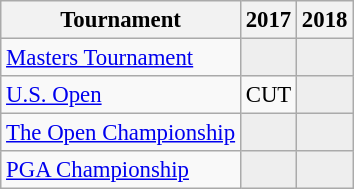<table class="wikitable" style="font-size:95%;text-align:center;">
<tr>
<th>Tournament</th>
<th>2017</th>
<th>2018</th>
</tr>
<tr>
<td align=left><a href='#'>Masters Tournament</a></td>
<td style="background:#eeeeee;"></td>
<td style="background:#eeeeee;"></td>
</tr>
<tr>
<td align=left><a href='#'>U.S. Open</a></td>
<td>CUT</td>
<td style="background:#eeeeee;"></td>
</tr>
<tr>
<td align=left><a href='#'>The Open Championship</a></td>
<td style="background:#eeeeee;"></td>
<td style="background:#eeeeee;"></td>
</tr>
<tr>
<td align=left><a href='#'>PGA Championship</a></td>
<td style="background:#eeeeee;"></td>
<td style="background:#eeeeee;"></td>
</tr>
</table>
